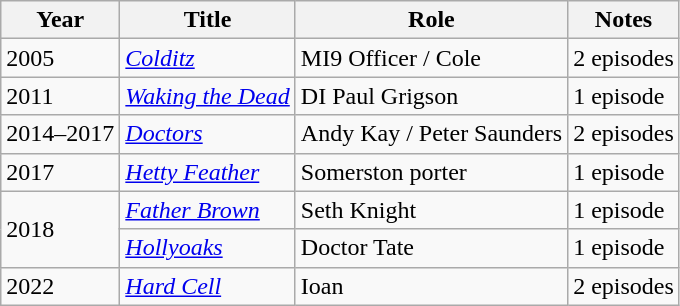<table class="wikitable sortable">
<tr>
<th>Year</th>
<th>Title</th>
<th>Role</th>
<th class="unsortable">Notes</th>
</tr>
<tr>
<td>2005</td>
<td><em><a href='#'>Colditz</a></em></td>
<td>MI9 Officer / Cole</td>
<td>2 episodes</td>
</tr>
<tr>
<td>2011</td>
<td><a href='#'><em>Waking the Dead</em></a></td>
<td>DI Paul Grigson</td>
<td>1 episode</td>
</tr>
<tr>
<td>2014–2017</td>
<td><a href='#'><em>Doctors</em></a></td>
<td>Andy Kay / Peter Saunders</td>
<td>2 episodes</td>
</tr>
<tr>
<td>2017</td>
<td><a href='#'><em>Hetty Feather</em></a></td>
<td>Somerston porter</td>
<td>1 episode</td>
</tr>
<tr>
<td rowspan="2">2018</td>
<td><em><a href='#'>Father Brown</a></em></td>
<td>Seth Knight</td>
<td>1 episode</td>
</tr>
<tr>
<td><em><a href='#'>Hollyoaks</a></em></td>
<td>Doctor Tate</td>
<td>1 episode</td>
</tr>
<tr>
<td>2022</td>
<td><em><a href='#'>Hard Cell</a></em></td>
<td>Ioan</td>
<td>2 episodes</td>
</tr>
</table>
